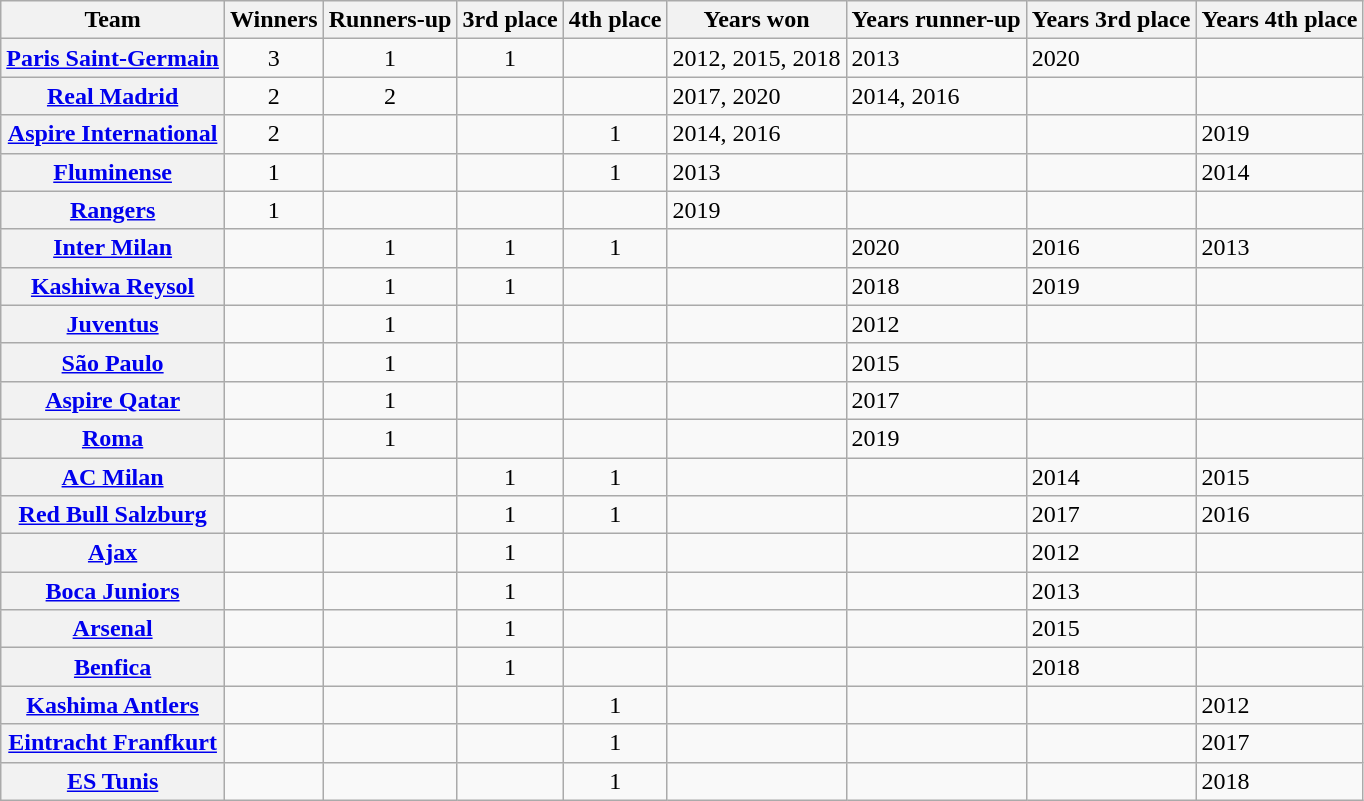<table class="wikitable sortable">
<tr>
<th>Team</th>
<th>Winners</th>
<th>Runners-up</th>
<th>3rd place</th>
<th>4th place</th>
<th>Years won</th>
<th>Years runner-up</th>
<th>Years 3rd place</th>
<th>Years 4th place</th>
</tr>
<tr>
<th> <a href='#'>Paris Saint-Germain</a></th>
<td align="center">3</td>
<td align="center">1</td>
<td align="center">1</td>
<td></td>
<td>2012, 2015, 2018</td>
<td>2013</td>
<td>2020</td>
<td></td>
</tr>
<tr>
<th> <a href='#'>Real Madrid</a></th>
<td align="center">2</td>
<td align="center">2</td>
<td></td>
<td></td>
<td>2017, 2020</td>
<td>2014, 2016</td>
<td></td>
<td></td>
</tr>
<tr>
<th><a href='#'>Aspire International</a></th>
<td align="center">2</td>
<td align="center"></td>
<td></td>
<td align="center">1</td>
<td>2014, 2016</td>
<td></td>
<td></td>
<td>2019</td>
</tr>
<tr>
<th> <a href='#'>Fluminense</a></th>
<td align="center">1</td>
<td></td>
<td></td>
<td align="center">1</td>
<td>2013</td>
<td></td>
<td></td>
<td>2014</td>
</tr>
<tr>
<th> <a href='#'>Rangers</a></th>
<td align="center">1</td>
<td align="center"></td>
<td></td>
<td></td>
<td>2019</td>
<td></td>
<td></td>
<td></td>
</tr>
<tr>
<th> <a href='#'>Inter Milan</a></th>
<td align="center"></td>
<td align="center">1</td>
<td align="center">1</td>
<td align="center">1</td>
<td></td>
<td>2020</td>
<td>2016</td>
<td>2013</td>
</tr>
<tr>
<th> <a href='#'>Kashiwa Reysol</a></th>
<td align="center"></td>
<td align="center">1</td>
<td align="center">1</td>
<td></td>
<td></td>
<td>2018</td>
<td>2019</td>
<td></td>
</tr>
<tr>
<th> <a href='#'>Juventus</a></th>
<td align="center"></td>
<td align="center">1</td>
<td></td>
<td></td>
<td></td>
<td>2012</td>
<td></td>
<td></td>
</tr>
<tr>
<th> <a href='#'>São Paulo</a></th>
<td align="center"></td>
<td align="center">1</td>
<td></td>
<td></td>
<td></td>
<td>2015</td>
<td></td>
<td></td>
</tr>
<tr>
<th> <a href='#'>Aspire Qatar</a></th>
<td align="center"></td>
<td align="center">1</td>
<td></td>
<td></td>
<td></td>
<td>2017</td>
<td></td>
<td></td>
</tr>
<tr>
<th> <a href='#'>Roma</a></th>
<td align="center"></td>
<td align="center">1</td>
<td></td>
<td></td>
<td></td>
<td>2019</td>
<td></td>
<td></td>
</tr>
<tr>
<th> <a href='#'>AC Milan</a></th>
<td align="center"></td>
<td align="center"></td>
<td align="center">1</td>
<td align="center">1</td>
<td></td>
<td></td>
<td>2014</td>
<td>2015</td>
</tr>
<tr>
<th> <a href='#'>Red Bull Salzburg</a></th>
<td align="center"></td>
<td></td>
<td align="center">1</td>
<td align="center">1</td>
<td></td>
<td></td>
<td>2017</td>
<td>2016</td>
</tr>
<tr>
<th> <a href='#'>Ajax</a></th>
<td align="center"></td>
<td></td>
<td align="center">1</td>
<td></td>
<td></td>
<td></td>
<td>2012</td>
<td></td>
</tr>
<tr>
<th> <a href='#'>Boca Juniors</a></th>
<td align="center"></td>
<td></td>
<td align="center">1</td>
<td></td>
<td></td>
<td></td>
<td>2013</td>
<td></td>
</tr>
<tr>
<th> <a href='#'>Arsenal</a></th>
<td align="center"></td>
<td></td>
<td align="center">1</td>
<td></td>
<td></td>
<td></td>
<td>2015</td>
<td></td>
</tr>
<tr>
<th> <a href='#'>Benfica</a></th>
<td align="center"></td>
<td></td>
<td align="center">1</td>
<td></td>
<td></td>
<td></td>
<td>2018</td>
<td></td>
</tr>
<tr>
<th> <a href='#'>Kashima Antlers</a></th>
<td></td>
<td align="center"></td>
<td></td>
<td align="center">1</td>
<td></td>
<td></td>
<td></td>
<td>2012</td>
</tr>
<tr>
<th> <a href='#'>Eintracht Franfkurt</a></th>
<td></td>
<td align="center"></td>
<td></td>
<td align="center">1</td>
<td></td>
<td></td>
<td></td>
<td>2017</td>
</tr>
<tr>
<th> <a href='#'>ES Tunis</a></th>
<td></td>
<td align="center"></td>
<td></td>
<td align="center">1</td>
<td></td>
<td></td>
<td></td>
<td>2018</td>
</tr>
</table>
